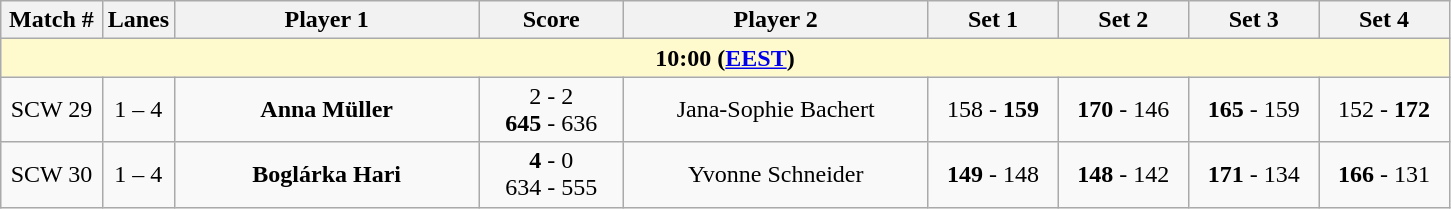<table class="wikitable">
<tr>
<th width="7%">Match #</th>
<th width="5%">Lanes</th>
<th width="21%">Player 1</th>
<th width="10%">Score</th>
<th width="21%">Player 2</th>
<th width="9%">Set 1</th>
<th width="9%">Set 2</th>
<th width="9%">Set 3</th>
<th width="9%">Set 4</th>
</tr>
<tr>
<td colspan="9" style="text-align:center; background-color:#FFFACD"><strong>10:00 (<a href='#'>EEST</a>)</strong></td>
</tr>
<tr style=text-align:center;"background:#;">
<td>SCW 29</td>
<td>1 – 4</td>
<td> <strong>Anna Müller</strong></td>
<td>2 - 2 <br> <strong>645</strong> - 636</td>
<td> Jana-Sophie Bachert</td>
<td>158 - <strong>159</strong></td>
<td><strong>170</strong> - 146</td>
<td><strong>165</strong> - 159</td>
<td>152 - <strong>172</strong></td>
</tr>
<tr style=text-align:center;"background:#;">
<td>SCW 30</td>
<td>1 – 4</td>
<td> <strong>Boglárka Hari</strong></td>
<td><strong>4</strong> - 0 <br> 634 - 555</td>
<td> Yvonne Schneider</td>
<td><strong>149</strong> - 148</td>
<td><strong>148</strong> - 142</td>
<td><strong>171</strong> - 134</td>
<td><strong>166</strong> - 131</td>
</tr>
</table>
